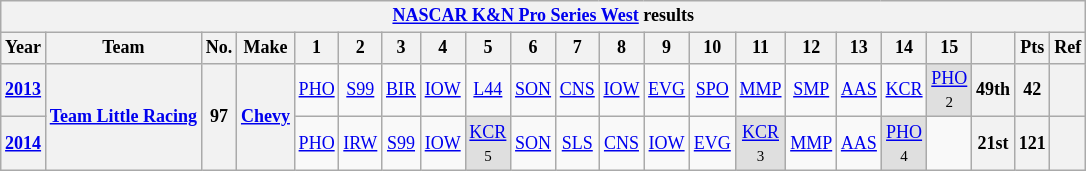<table class="wikitable" style="text-align:center; font-size:75%">
<tr>
<th colspan=23><a href='#'>NASCAR K&N Pro Series West</a> results</th>
</tr>
<tr>
<th>Year</th>
<th>Team</th>
<th>No.</th>
<th>Make</th>
<th>1</th>
<th>2</th>
<th>3</th>
<th>4</th>
<th>5</th>
<th>6</th>
<th>7</th>
<th>8</th>
<th>9</th>
<th>10</th>
<th>11</th>
<th>12</th>
<th>13</th>
<th>14</th>
<th>15</th>
<th></th>
<th>Pts</th>
<th>Ref</th>
</tr>
<tr>
<th><a href='#'>2013</a></th>
<th rowspan=2><a href='#'>Team Little Racing</a></th>
<th rowspan=2>97</th>
<th rowspan=2><a href='#'>Chevy</a></th>
<td><a href='#'>PHO</a></td>
<td><a href='#'>S99</a></td>
<td><a href='#'>BIR</a></td>
<td><a href='#'>IOW</a></td>
<td><a href='#'>L44</a></td>
<td><a href='#'>SON</a></td>
<td><a href='#'>CNS</a></td>
<td><a href='#'>IOW</a></td>
<td><a href='#'>EVG</a></td>
<td><a href='#'>SPO</a></td>
<td><a href='#'>MMP</a></td>
<td><a href='#'>SMP</a></td>
<td><a href='#'>AAS</a></td>
<td><a href='#'>KCR</a></td>
<td style="background:#DFDFDF;"><a href='#'>PHO</a><br><small>2</small></td>
<th>49th</th>
<th>42</th>
<th></th>
</tr>
<tr>
<th><a href='#'>2014</a></th>
<td><a href='#'>PHO</a></td>
<td><a href='#'>IRW</a></td>
<td><a href='#'>S99</a></td>
<td><a href='#'>IOW</a></td>
<td style="background:#DFDFDF;"><a href='#'>KCR</a><br><small>5</small></td>
<td><a href='#'>SON</a></td>
<td><a href='#'>SLS</a></td>
<td><a href='#'>CNS</a></td>
<td><a href='#'>IOW</a></td>
<td><a href='#'>EVG</a></td>
<td style="background:#DFDFDF;"><a href='#'>KCR</a><br><small>3</small></td>
<td><a href='#'>MMP</a></td>
<td><a href='#'>AAS</a></td>
<td style="background:#DFDFDF;"><a href='#'>PHO</a><br><small>4</small></td>
<td></td>
<th>21st</th>
<th>121</th>
<th></th>
</tr>
</table>
